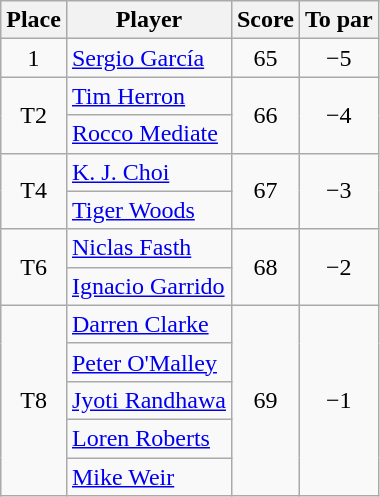<table class="wikitable">
<tr>
<th>Place</th>
<th>Player</th>
<th>Score</th>
<th>To par</th>
</tr>
<tr>
<td align=center>1</td>
<td> <a href='#'>Sergio García</a></td>
<td align=center>65</td>
<td align=center>−5</td>
</tr>
<tr>
<td rowspan="2" align=center>T2</td>
<td> <a href='#'>Tim Herron</a></td>
<td rowspan="2" align=center>66</td>
<td rowspan="2" align=center>−4</td>
</tr>
<tr>
<td> <a href='#'>Rocco Mediate</a></td>
</tr>
<tr>
<td rowspan="2" align=center>T4</td>
<td> <a href='#'>K. J. Choi</a></td>
<td rowspan="2" align=center>67</td>
<td rowspan="2" align=center>−3</td>
</tr>
<tr>
<td> <a href='#'>Tiger Woods</a></td>
</tr>
<tr>
<td rowspan="2" align=center>T6</td>
<td> <a href='#'>Niclas Fasth</a></td>
<td rowspan="2" align=center>68</td>
<td rowspan="2" align=center>−2</td>
</tr>
<tr>
<td> <a href='#'>Ignacio Garrido</a></td>
</tr>
<tr>
<td rowspan="5" align=center>T8</td>
<td> <a href='#'>Darren Clarke</a></td>
<td rowspan="5" align=center>69</td>
<td rowspan="5" align=center>−1</td>
</tr>
<tr>
<td> <a href='#'>Peter O'Malley</a></td>
</tr>
<tr>
<td> <a href='#'>Jyoti Randhawa</a></td>
</tr>
<tr>
<td> <a href='#'>Loren Roberts</a></td>
</tr>
<tr>
<td> <a href='#'>Mike Weir</a></td>
</tr>
</table>
